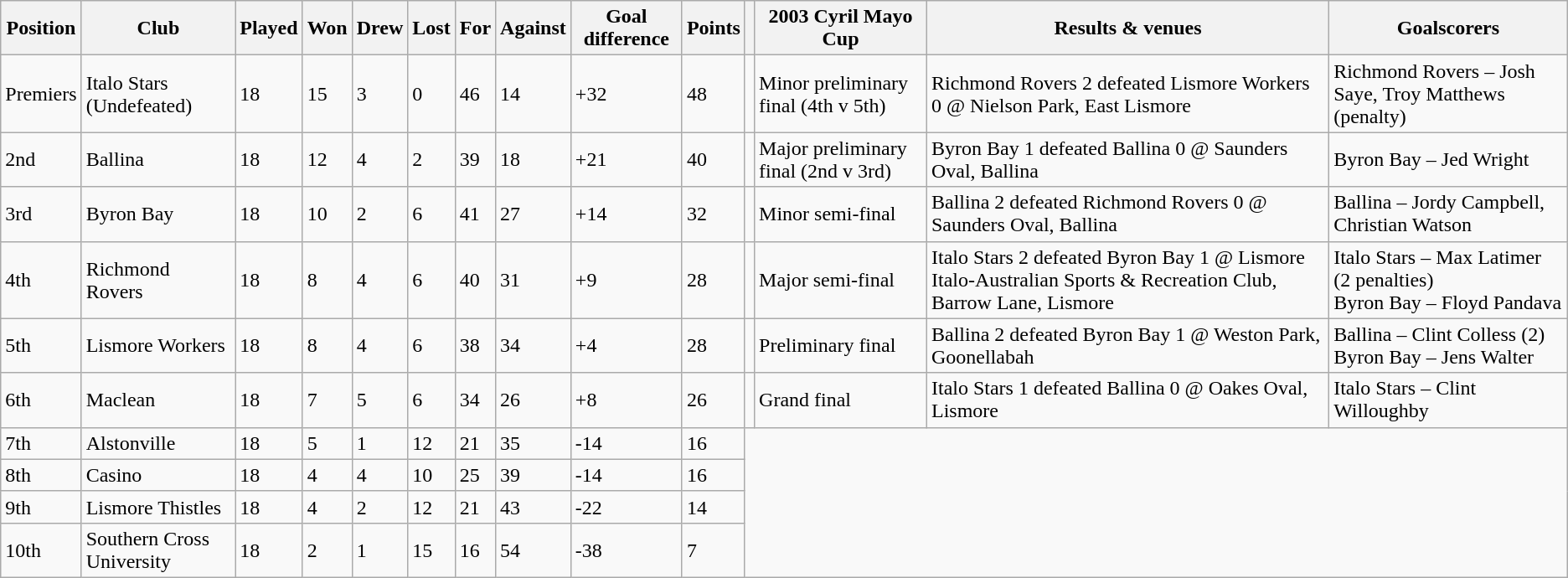<table class="wikitable">
<tr>
<th>Position</th>
<th>Club</th>
<th>Played</th>
<th>Won</th>
<th>Drew</th>
<th>Lost</th>
<th>For</th>
<th>Against</th>
<th>Goal difference</th>
<th>Points</th>
<th></th>
<th>2003 Cyril Mayo Cup</th>
<th>Results & venues</th>
<th>Goalscorers</th>
</tr>
<tr>
<td>Premiers</td>
<td>Italo Stars (Undefeated)</td>
<td>18</td>
<td>15</td>
<td>3</td>
<td>0</td>
<td>46</td>
<td>14</td>
<td>+32</td>
<td>48</td>
<td></td>
<td>Minor preliminary final (4th v 5th)</td>
<td>Richmond Rovers 2 defeated Lismore Workers 0 @ Nielson Park, East Lismore</td>
<td>Richmond Rovers – Josh Saye, Troy Matthews (penalty)</td>
</tr>
<tr>
<td>2nd</td>
<td>Ballina</td>
<td>18</td>
<td>12</td>
<td>4</td>
<td>2</td>
<td>39</td>
<td>18</td>
<td>+21</td>
<td>40</td>
<td></td>
<td>Major preliminary final (2nd v 3rd)</td>
<td>Byron Bay 1 defeated Ballina 0 @ Saunders Oval, Ballina</td>
<td>Byron Bay – Jed Wright</td>
</tr>
<tr>
<td>3rd</td>
<td>Byron Bay</td>
<td>18</td>
<td>10</td>
<td>2</td>
<td>6</td>
<td>41</td>
<td>27</td>
<td>+14</td>
<td>32</td>
<td></td>
<td>Minor semi-final</td>
<td>Ballina 2 defeated Richmond Rovers 0 @ Saunders Oval, Ballina</td>
<td>Ballina – Jordy Campbell, Christian Watson</td>
</tr>
<tr>
<td>4th</td>
<td>Richmond Rovers</td>
<td>18</td>
<td>8</td>
<td>4</td>
<td>6</td>
<td>40</td>
<td>31</td>
<td>+9</td>
<td>28</td>
<td></td>
<td>Major semi-final</td>
<td>Italo Stars 2 defeated Byron Bay 1 @  Lismore Italo-Australian Sports & Recreation Club, Barrow Lane, Lismore</td>
<td>Italo Stars – Max Latimer (2 penalties)<br>Byron Bay – Floyd Pandava</td>
</tr>
<tr>
<td>5th</td>
<td>Lismore Workers</td>
<td>18</td>
<td>8</td>
<td>4</td>
<td>6</td>
<td>38</td>
<td>34</td>
<td>+4</td>
<td>28</td>
<td></td>
<td>Preliminary final</td>
<td>Ballina 2 defeated Byron Bay 1 @ Weston Park, Goonellabah</td>
<td>Ballina – Clint Colless (2)<br>Byron Bay – Jens Walter</td>
</tr>
<tr>
<td>6th</td>
<td>Maclean</td>
<td>18</td>
<td>7</td>
<td>5</td>
<td>6</td>
<td>34</td>
<td>26</td>
<td>+8</td>
<td>26</td>
<td></td>
<td>Grand final</td>
<td>Italo Stars 1 defeated Ballina 0 @ Oakes Oval, Lismore</td>
<td>Italo Stars – Clint Willoughby</td>
</tr>
<tr>
<td>7th</td>
<td>Alstonville</td>
<td>18</td>
<td>5</td>
<td>1</td>
<td>12</td>
<td>21</td>
<td>35</td>
<td>-14</td>
<td>16</td>
</tr>
<tr>
<td>8th</td>
<td>Casino</td>
<td>18</td>
<td>4</td>
<td>4</td>
<td>10</td>
<td>25</td>
<td>39</td>
<td>-14</td>
<td>16</td>
</tr>
<tr>
<td>9th</td>
<td>Lismore Thistles</td>
<td>18</td>
<td>4</td>
<td>2</td>
<td>12</td>
<td>21</td>
<td>43</td>
<td>-22</td>
<td>14</td>
</tr>
<tr>
<td>10th</td>
<td>Southern Cross University</td>
<td>18</td>
<td>2</td>
<td>1</td>
<td>15</td>
<td>16</td>
<td>54</td>
<td>-38</td>
<td>7</td>
</tr>
</table>
